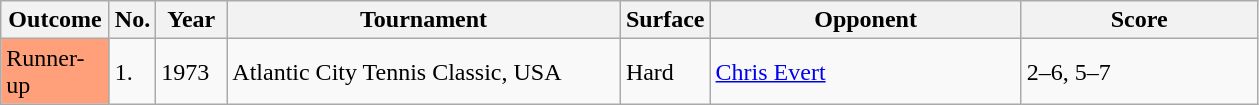<table class="sortable wikitable">
<tr>
<th style="width:65px">Outcome</th>
<th style="width:20px" class="unsortable">No.</th>
<th style="width:40px">Year</th>
<th style="width:255px">Tournament</th>
<th style="width:50px">Surface</th>
<th style="width:200px">Opponent</th>
<th style="width:150px" class="unsortable">Score</th>
</tr>
<tr>
<td style="background:#ffa07a;">Runner-up</td>
<td>1.</td>
<td>1973</td>
<td>Atlantic City Tennis Classic, USA</td>
<td>Hard</td>
<td> <a href='#'>Chris Evert</a></td>
<td>2–6, 5–7</td>
</tr>
</table>
